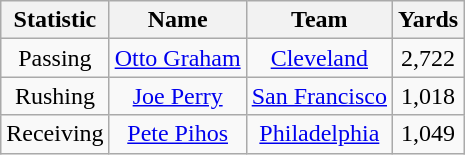<table class="wikitable">
<tr>
<th>Statistic</th>
<th>Name</th>
<th>Team</th>
<th>Yards</th>
</tr>
<tr align="center">
<td>Passing</td>
<td><a href='#'>Otto Graham</a></td>
<td><a href='#'>Cleveland</a></td>
<td>2,722</td>
</tr>
<tr align="center">
<td>Rushing</td>
<td><a href='#'>Joe Perry</a></td>
<td><a href='#'>San Francisco</a></td>
<td>1,018</td>
</tr>
<tr align="center">
<td>Receiving</td>
<td><a href='#'>Pete Pihos</a></td>
<td><a href='#'>Philadelphia</a></td>
<td>1,049</td>
</tr>
</table>
